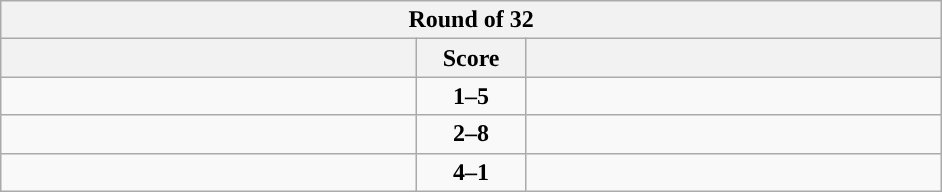<table class="wikitable" style="text-align: center;">
<tr>
<th colspan=3>Round of 32</th>
</tr>
<tr>
<th align="right" width="270"></th>
<th width="65">Score</th>
<th align="left" width="270"></th>
</tr>
<tr>
<td align=left></td>
<td align=center><strong>1–5</strong></td>
<td align=left><strong></strong></td>
</tr>
<tr>
<td align=left></td>
<td align=center><strong>2–8</strong></td>
<td align=left><strong></strong></td>
</tr>
<tr>
<td align=left><strong></strong></td>
<td align=center><strong>4–1</strong></td>
<td align=left></td>
</tr>
</table>
